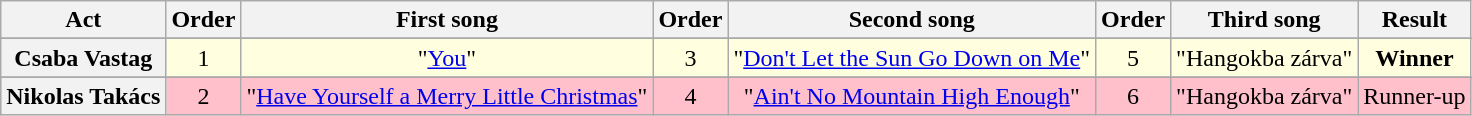<table class="wikitable" style="text-align:center;">
<tr>
<th scope="col">Act</th>
<th scope="col">Order</th>
<th scope="col">First song</th>
<th scope="col">Order</th>
<th scope="col">Second song</th>
<th scope="col">Order</th>
<th scope="col">Third song</th>
<th scope="col">Result</th>
</tr>
<tr>
</tr>
<tr bgcolor="lightyellow">
<th scope="row">Csaba Vastag</th>
<td>1</td>
<td>"<a href='#'>You</a>"</td>
<td>3</td>
<td>"<a href='#'>Don't Let the Sun Go Down on Me</a>"</td>
<td>5</td>
<td>"Hangokba zárva"</td>
<td><strong>Winner</strong></td>
</tr>
<tr>
</tr>
<tr bgcolor="pink">
<th scope="row">Nikolas Takács</th>
<td>2</td>
<td>"<a href='#'>Have Yourself a Merry Little Christmas</a>"</td>
<td>4</td>
<td>"<a href='#'>Ain't No Mountain High Enough</a>"</td>
<td>6</td>
<td>"Hangokba zárva"</td>
<td>Runner-up</td>
</tr>
</table>
